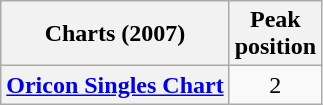<table class="wikitable sortable plainrowheaders">
<tr>
<th>Charts (2007)</th>
<th>Peak<br>position</th>
</tr>
<tr>
<th scope="row"><a href='#'>Oricon Singles Chart</a></th>
<td style="text-align:center;">2</td>
</tr>
</table>
